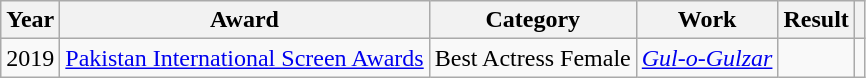<table class="wikitable sortable plainrowheaders">
<tr>
<th>Year</th>
<th>Award</th>
<th>Category</th>
<th>Work</th>
<th>Result</th>
<th></th>
</tr>
<tr>
<td>2019</td>
<td><a href='#'>Pakistan International Screen Awards</a></td>
<td>Best Actress Female</td>
<td><em><a href='#'>Gul-o-Gulzar</a></em></td>
<td></td>
<td></td>
</tr>
</table>
